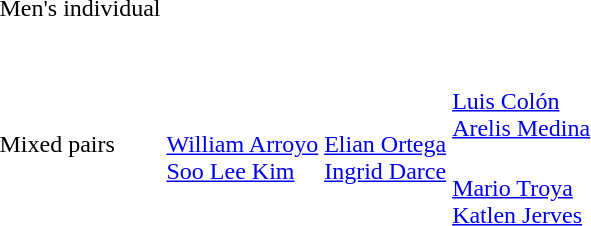<table>
<tr>
<td rowspan=2>Men's individual<br></td>
<td rowspan=2></td>
<td rowspan=2></td>
<td></td>
</tr>
<tr>
<td></td>
</tr>
<tr>
<td rowspan=2><br></td>
<td rowspan=2></td>
<td rowspan=2></td>
<td></td>
</tr>
<tr>
<td></td>
</tr>
<tr>
<td rowspan=2>Mixed pairs<br></td>
<td rowspan=2><br><a href='#'>William Arroyo</a><br><a href='#'>Soo Lee Kim</a></td>
<td rowspan=2><br><a href='#'>Elian Ortega</a><br><a href='#'>Ingrid Darce</a></td>
<td><br><a href='#'>Luis Colón</a><br><a href='#'>Arelis Medina</a></td>
</tr>
<tr>
<td><br><a href='#'>Mario Troya</a><br><a href='#'>Katlen Jerves</a></td>
</tr>
<tr>
</tr>
</table>
